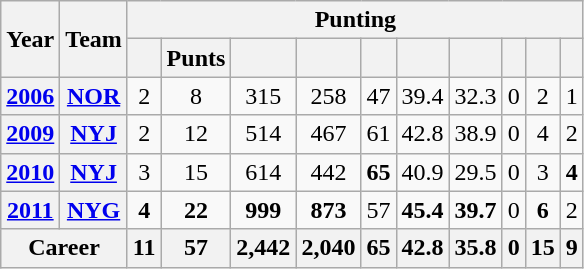<table class=wikitable style="text-align:center;">
<tr>
<th rowspan="2">Year</th>
<th rowspan="2">Team</th>
<th colspan="10">Punting</th>
</tr>
<tr>
<th></th>
<th>Punts</th>
<th></th>
<th></th>
<th></th>
<th></th>
<th></th>
<th></th>
<th></th>
<th></th>
</tr>
<tr>
<th><a href='#'>2006</a></th>
<th><a href='#'>NOR</a></th>
<td>2</td>
<td>8</td>
<td>315</td>
<td>258</td>
<td>47</td>
<td>39.4</td>
<td>32.3</td>
<td>0</td>
<td>2</td>
<td>1</td>
</tr>
<tr>
<th><a href='#'>2009</a></th>
<th><a href='#'>NYJ</a></th>
<td>2</td>
<td>12</td>
<td>514</td>
<td>467</td>
<td>61</td>
<td>42.8</td>
<td>38.9</td>
<td>0</td>
<td>4</td>
<td>2</td>
</tr>
<tr>
<th><a href='#'>2010</a></th>
<th><a href='#'>NYJ</a></th>
<td>3</td>
<td>15</td>
<td>614</td>
<td>442</td>
<td><strong>65</strong></td>
<td>40.9</td>
<td>29.5</td>
<td>0</td>
<td>3</td>
<td><strong>4</strong></td>
</tr>
<tr>
<th><a href='#'>2011</a></th>
<th><a href='#'>NYG</a></th>
<td><strong>4</strong></td>
<td><strong>22</strong></td>
<td><strong>999</strong></td>
<td><strong>873</strong></td>
<td>57</td>
<td><strong>45.4</strong></td>
<td><strong>39.7</strong></td>
<td>0</td>
<td><strong>6</strong></td>
<td>2</td>
</tr>
<tr>
<th colspan="2">Career</th>
<th>11</th>
<th>57</th>
<th>2,442</th>
<th>2,040</th>
<th>65</th>
<th>42.8</th>
<th>35.8</th>
<th>0</th>
<th>15</th>
<th>9</th>
</tr>
</table>
